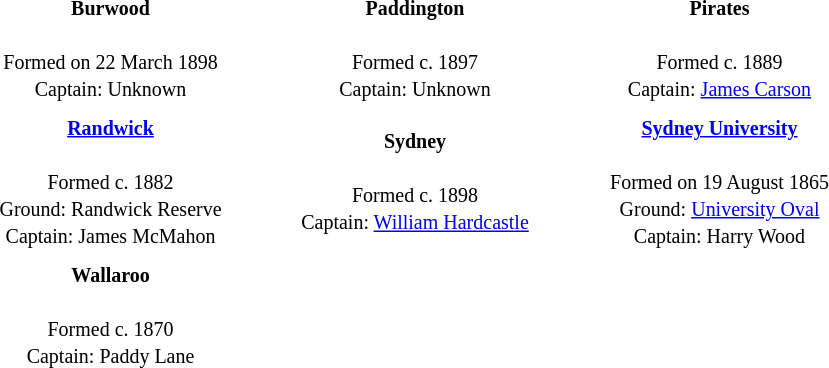<table class="toccolours" align="center" style="text-valign: center;" cellpadding="3" cellspacing="2">
<tr>
<th width="195"></th>
<th width="195"></th>
<th width="195"></th>
</tr>
<tr>
<td align="center"><strong><small>Burwood</small></strong><br><br><small>Formed on 22 March 1898</small><strong><br></strong>
<small>Captain: Unknown</small></td>
<td align="center"><strong><small>Paddington</small></strong><br><br><small>Formed c. 1897</small><strong><br></strong>
<small>Captain: Unknown</small></td>
<td align="center"><strong><small>Pirates</small></strong><br><br><small>Formed c. 1889</small><strong><br></strong>
<small>Captain: <a href='#'>James Carson</a></small></td>
</tr>
<tr>
<td align="center"><strong><small><a href='#'>Randwick</a></small></strong><br><br><small>Formed c. 1882</small><strong><br></strong>
<small>Ground: Randwick Reserve</small><strong><br></strong>
<small>Captain: James McMahon</small></td>
<td align="center"><strong><small>Sydney</small></strong><br><br><small>Formed c. 1898</small><strong><br></strong>
<small>Captain: <a href='#'>William Hardcastle</a></small></td>
<td align="center"><strong><small><a href='#'>Sydney University</a></small></strong><br><br><small>Formed on 19 August 1865</small><strong><br></strong>
<small>Ground: <a href='#'>University Oval</a></small><strong><br></strong>
<small>Captain: Harry Wood</small></td>
</tr>
<tr>
<td align="center"><strong><small>Wallaroo</small></strong><br><br><small>Formed c. 1870</small><strong><br></strong>
<small>Captain: Paddy Lane</small></td>
</tr>
</table>
